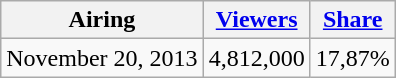<table class="wikitable" style="text-align:center">
<tr>
<th>Airing</th>
<th><a href='#'>Viewers</a></th>
<th><a href='#'>Share</a></th>
</tr>
<tr>
<td>November 20, 2013</td>
<td>4,812,000</td>
<td>17,87%</td>
</tr>
</table>
